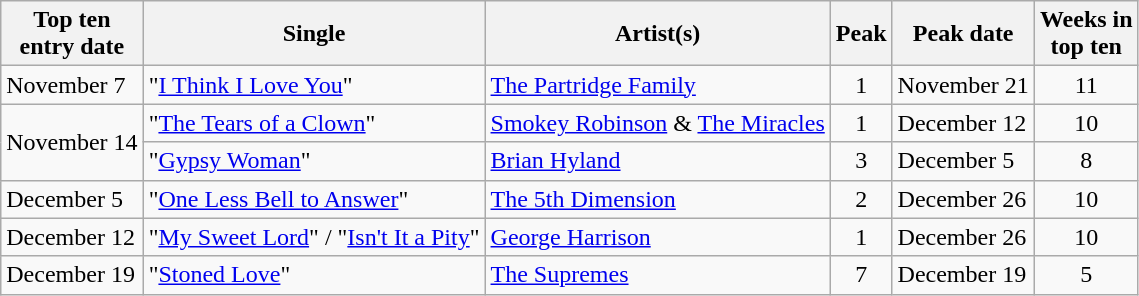<table class="plainrowheaders sortable wikitable">
<tr>
<th>Top ten<br>entry date</th>
<th>Single</th>
<th>Artist(s)</th>
<th data-sort-type="number">Peak</th>
<th>Peak date</th>
<th data-sort-type="number">Weeks in<br>top ten</th>
</tr>
<tr>
<td>November 7</td>
<td>"<a href='#'>I Think I Love You</a>"</td>
<td><a href='#'>The Partridge Family</a></td>
<td align=center>1</td>
<td>November 21</td>
<td align=center>11</td>
</tr>
<tr>
<td rowspan="2">November 14</td>
<td>"<a href='#'>The Tears of a Clown</a>"</td>
<td><a href='#'>Smokey Robinson</a> & <a href='#'>The Miracles</a></td>
<td align=center>1</td>
<td>December 12</td>
<td align=center>10</td>
</tr>
<tr>
<td>"<a href='#'>Gypsy Woman</a>"</td>
<td><a href='#'>Brian Hyland</a></td>
<td align=center>3</td>
<td>December 5</td>
<td align=center>8</td>
</tr>
<tr>
<td>December 5</td>
<td>"<a href='#'>One Less Bell to Answer</a>"</td>
<td><a href='#'>The 5th Dimension</a></td>
<td align=center>2</td>
<td>December 26</td>
<td align=center>10</td>
</tr>
<tr>
<td>December 12</td>
<td>"<a href='#'>My Sweet Lord</a>" / "<a href='#'>Isn't It a Pity</a>"</td>
<td><a href='#'>George Harrison</a></td>
<td align=center>1</td>
<td>December 26</td>
<td align=center>10</td>
</tr>
<tr>
<td>December 19</td>
<td>"<a href='#'>Stoned Love</a>"</td>
<td><a href='#'>The Supremes</a></td>
<td align=center>7</td>
<td>December 19</td>
<td align=center>5</td>
</tr>
</table>
